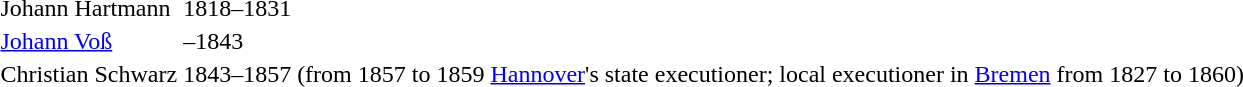<table ? Vit ||~1500>
<tr>
<td>Johann Hartmann</td>
<td>1818–1831</td>
</tr>
<tr>
<td><a href='#'>Johann Voß</a></td>
<td>–1843</td>
</tr>
<tr>
<td>Christian Schwarz</td>
<td>1843–1857 (from 1857 to 1859 <a href='#'>Hannover</a>'s state executioner; local executioner in <a href='#'>Bremen</a> from 1827 to 1860)</td>
</tr>
<tr>
</tr>
</table>
